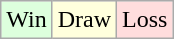<table class="wikitable">
<tr>
<td bgcolor="#DDFFDD">Win</td>
<td bgcolor="#FFFFDD">Draw</td>
<td bgcolor="#FFDDDD">Loss</td>
</tr>
</table>
